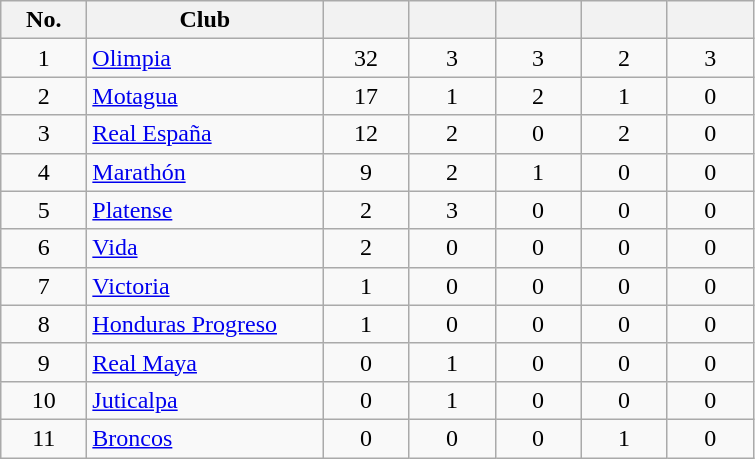<table class="wikitable" border="1">
<tr>
<th width="50">No.</th>
<th width="150">Club</th>
<th width="50"></th>
<th width="50"></th>
<th width="50"></th>
<th width="50"></th>
<th width="50"></th>
</tr>
<tr>
<td align="center">1</td>
<td><a href='#'>Olimpia</a></td>
<td align="center">32</td>
<td align="center">3</td>
<td align="center">3</td>
<td align="center">2</td>
<td align="center">3</td>
</tr>
<tr>
<td align="center">2</td>
<td><a href='#'>Motagua</a></td>
<td align="center">17</td>
<td align="center">1</td>
<td align="center">2</td>
<td align="center">1</td>
<td align="center">0</td>
</tr>
<tr>
<td align="center">3</td>
<td><a href='#'>Real España</a></td>
<td align="center">12</td>
<td align="center">2</td>
<td align="center">0</td>
<td align="center">2</td>
<td align="center">0</td>
</tr>
<tr>
<td align="center">4</td>
<td><a href='#'>Marathón</a></td>
<td align="center">9</td>
<td align="center">2</td>
<td align="center">1</td>
<td align="center">0</td>
<td align="center">0</td>
</tr>
<tr>
<td align="center">5</td>
<td><a href='#'>Platense</a></td>
<td align="center">2</td>
<td align="center">3</td>
<td align="center">0</td>
<td align="center">0</td>
<td align="center">0</td>
</tr>
<tr>
<td align="center">6</td>
<td><a href='#'>Vida</a></td>
<td align="center">2</td>
<td align="center">0</td>
<td align="center">0</td>
<td align="center">0</td>
<td align="center">0</td>
</tr>
<tr>
<td align="center">7</td>
<td><a href='#'>Victoria</a></td>
<td align="center">1</td>
<td align="center">0</td>
<td align="center">0</td>
<td align="center">0</td>
<td align="center">0</td>
</tr>
<tr>
<td align="center">8</td>
<td><a href='#'>Honduras Progreso</a></td>
<td align="center">1</td>
<td align="center">0</td>
<td align="center">0</td>
<td align="center">0</td>
<td align="center">0</td>
</tr>
<tr>
<td align="center">9</td>
<td><a href='#'>Real Maya</a></td>
<td align="center">0</td>
<td align="center">1</td>
<td align="center">0</td>
<td align="center">0</td>
<td align="center">0</td>
</tr>
<tr>
<td align="center">10</td>
<td><a href='#'>Juticalpa</a></td>
<td align="center">0</td>
<td align="center">1</td>
<td align="center">0</td>
<td align="center">0</td>
<td align="center">0</td>
</tr>
<tr>
<td align="center">11</td>
<td><a href='#'>Broncos</a></td>
<td align="center">0</td>
<td align="center">0</td>
<td align="center">0</td>
<td align="center">1</td>
<td align="center">0</td>
</tr>
</table>
